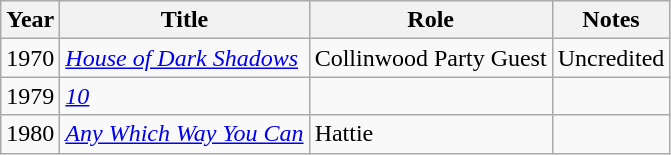<table class="wikitable">
<tr>
<th>Year</th>
<th>Title</th>
<th>Role</th>
<th>Notes</th>
</tr>
<tr>
<td>1970</td>
<td><em><a href='#'>House of Dark Shadows</a></em></td>
<td>Collinwood Party Guest</td>
<td>Uncredited</td>
</tr>
<tr>
<td>1979</td>
<td><em><a href='#'>10</a></em></td>
<td></td>
<td></td>
</tr>
<tr>
<td>1980</td>
<td><em><a href='#'>Any Which Way You Can</a></em></td>
<td>Hattie</td>
<td></td>
</tr>
</table>
